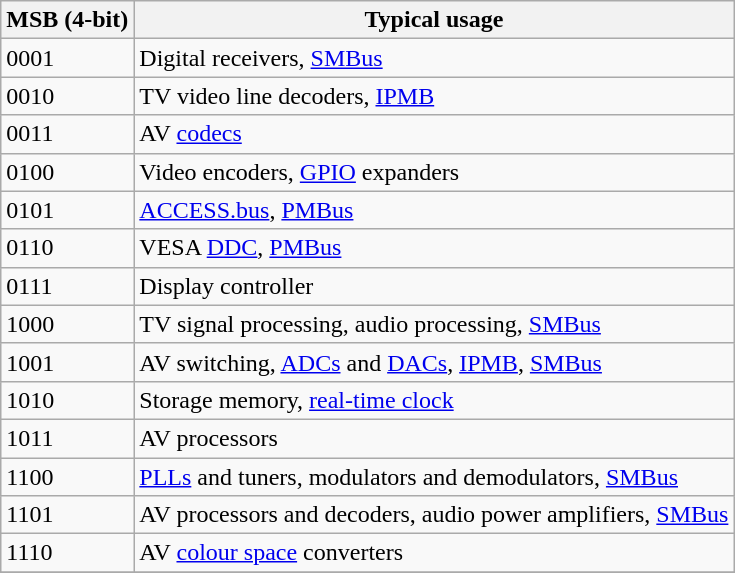<table class="wikitable">
<tr>
<th>MSB (4-bit)</th>
<th>Typical usage</th>
</tr>
<tr>
<td>0001</td>
<td>Digital receivers, <a href='#'>SMBus</a></td>
</tr>
<tr>
<td>0010</td>
<td>TV video line decoders, <a href='#'>IPMB</a></td>
</tr>
<tr>
<td>0011</td>
<td>AV <a href='#'>codecs</a></td>
</tr>
<tr>
<td>0100</td>
<td>Video encoders, <a href='#'>GPIO</a> expanders</td>
</tr>
<tr>
<td>0101</td>
<td><a href='#'>ACCESS.bus</a>, <a href='#'>PMBus</a></td>
</tr>
<tr>
<td>0110</td>
<td>VESA <a href='#'>DDC</a>, <a href='#'>PMBus</a></td>
</tr>
<tr>
<td>0111</td>
<td>Display controller</td>
</tr>
<tr>
<td>1000</td>
<td>TV signal processing, audio processing, <a href='#'>SMBus</a></td>
</tr>
<tr>
<td>1001</td>
<td>AV switching, <a href='#'>ADCs</a> and <a href='#'>DACs</a>, <a href='#'>IPMB</a>, <a href='#'>SMBus</a></td>
</tr>
<tr>
<td>1010</td>
<td>Storage memory, <a href='#'>real-time clock</a></td>
</tr>
<tr>
<td>1011</td>
<td>AV processors</td>
</tr>
<tr>
<td>1100</td>
<td><a href='#'>PLLs</a> and tuners, modulators and demodulators, <a href='#'>SMBus</a></td>
</tr>
<tr>
<td>1101</td>
<td>AV processors and decoders, audio power amplifiers, <a href='#'>SMBus</a></td>
</tr>
<tr>
<td>1110</td>
<td>AV <a href='#'>colour space</a> converters</td>
</tr>
<tr>
</tr>
</table>
